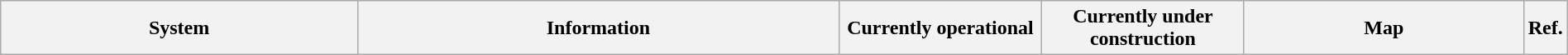<table class="wikitable" style="width:100%">
<tr>
<th style="width:23%">System</th>
<th style="width:31%" colspan=2>Information</th>
<th style="width:13%">Currently operational</th>
<th style="width:13%">Currently under construction</th>
<th style="width:18%">Map</th>
<th style="width:2%">Ref.<br></th>
</tr>
</table>
